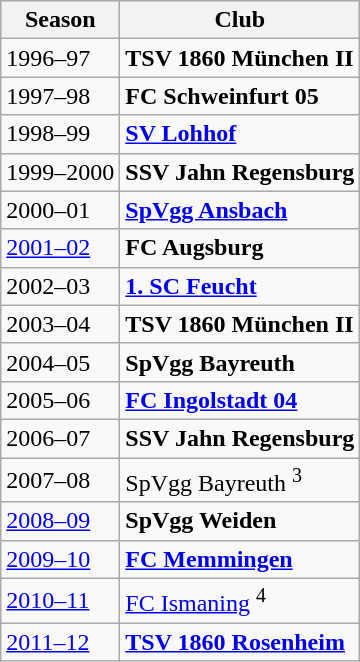<table class="wikitable">
<tr align="center" bgcolor="#dfdfdf">
<th>Season</th>
<th>Club</th>
</tr>
<tr>
<td>1996–97</td>
<td><strong>TSV 1860 München II</strong></td>
</tr>
<tr>
<td>1997–98</td>
<td><strong>FC Schweinfurt 05</strong></td>
</tr>
<tr>
<td>1998–99</td>
<td><strong><a href='#'>SV Lohhof</a></strong></td>
</tr>
<tr>
<td>1999–2000</td>
<td><strong>SSV Jahn Regensburg</strong></td>
</tr>
<tr>
<td>2000–01</td>
<td><strong><a href='#'>SpVgg Ansbach</a></strong></td>
</tr>
<tr>
<td><a href='#'>2001–02</a></td>
<td><strong>FC Augsburg</strong></td>
</tr>
<tr>
<td>2002–03</td>
<td><strong><a href='#'>1. SC Feucht</a></strong></td>
</tr>
<tr>
<td>2003–04</td>
<td><strong>TSV 1860 München II</strong></td>
</tr>
<tr>
<td>2004–05</td>
<td><strong>SpVgg Bayreuth</strong></td>
</tr>
<tr>
<td>2005–06</td>
<td><strong><a href='#'>FC Ingolstadt 04</a></strong></td>
</tr>
<tr>
<td>2006–07</td>
<td><strong>SSV Jahn Regensburg</strong></td>
</tr>
<tr>
<td>2007–08</td>
<td>SpVgg Bayreuth <sup>3</sup></td>
</tr>
<tr>
<td><a href='#'>2008–09</a></td>
<td><strong>SpVgg Weiden</strong></td>
</tr>
<tr>
<td><a href='#'>2009–10</a></td>
<td><strong><a href='#'>FC Memmingen</a></strong></td>
</tr>
<tr>
<td><a href='#'>2010–11</a></td>
<td><a href='#'>FC Ismaning</a> <sup>4</sup></td>
</tr>
<tr>
<td><a href='#'>2011–12</a></td>
<td><strong><a href='#'>TSV 1860 Rosenheim</a></strong></td>
</tr>
</table>
